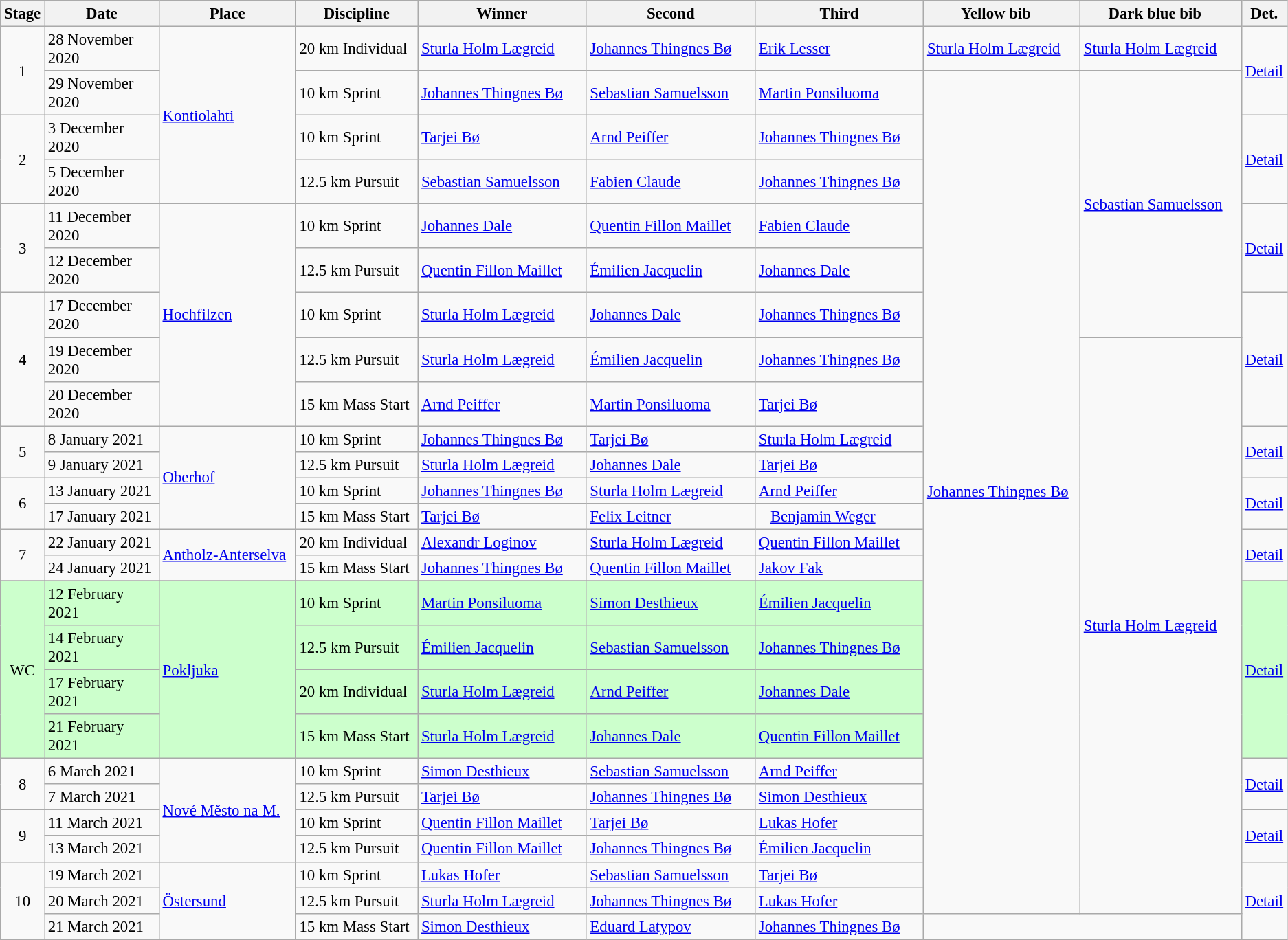<table class="wikitable" style="font-size:95%;">
<tr>
<th width="10">Stage</th>
<th width="120">Date</th>
<th width="148">Place</th>
<th width="130">Discipline</th>
<th width="190">Winner</th>
<th width="190">Second</th>
<th width="190">Third</th>
<th width="180">Yellow bib <strong><span>  </span></strong><br> </th>
<th width="180">Dark blue bib <strong><span>  </span></strong> <br> </th>
<th width="8">Det.</th>
</tr>
<tr>
<td rowspan="2" align=center>1</td>
<td>28 November 2020</td>
<td rowspan="4"> <a href='#'>Kontiolahti</a></td>
<td>20 km Individual</td>
<td> <a href='#'>Sturla Holm Lægreid</a></td>
<td> <a href='#'>Johannes Thingnes Bø</a></td>
<td> <a href='#'>Erik Lesser</a></td>
<td> <a href='#'>Sturla Holm Lægreid</a></td>
<td> <a href='#'>Sturla Holm Lægreid</a></td>
<td rowspan="2"><a href='#'>Detail</a></td>
</tr>
<tr>
<td>29 November 2020</td>
<td>10 km Sprint</td>
<td> <a href='#'>Johannes Thingnes Bø</a></td>
<td> <a href='#'>Sebastian Samuelsson</a></td>
<td> <a href='#'>Martin Ponsiluoma</a></td>
<td rowspan=25> <a href='#'>Johannes Thingnes Bø</a></td>
<td rowspan=6> <a href='#'>Sebastian Samuelsson</a></td>
</tr>
<tr>
<td rowspan="2" align=center>2</td>
<td>3 December 2020</td>
<td>10 km Sprint</td>
<td> <a href='#'>Tarjei Bø</a></td>
<td> <a href='#'>Arnd Peiffer</a></td>
<td> <a href='#'>Johannes Thingnes Bø</a></td>
<td rowspan="2"><a href='#'>Detail</a></td>
</tr>
<tr>
<td>5 December 2020</td>
<td>12.5 km Pursuit</td>
<td> <a href='#'>Sebastian Samuelsson</a></td>
<td> <a href='#'>Fabien Claude</a></td>
<td> <a href='#'>Johannes Thingnes Bø</a></td>
</tr>
<tr>
<td rowspan="2" align=center>3</td>
<td>11 December 2020</td>
<td rowspan="5"> <a href='#'>Hochfilzen</a></td>
<td>10 km Sprint</td>
<td> <a href='#'>Johannes Dale</a></td>
<td> <a href='#'>Quentin Fillon Maillet</a></td>
<td> <a href='#'>Fabien Claude</a></td>
<td rowspan="2"><a href='#'>Detail</a></td>
</tr>
<tr>
<td>12 December 2020</td>
<td>12.5 km Pursuit</td>
<td> <a href='#'>Quentin Fillon Maillet</a></td>
<td> <a href='#'>Émilien Jacquelin</a></td>
<td> <a href='#'>Johannes Dale</a></td>
</tr>
<tr>
<td rowspan="3" align=center>4</td>
<td>17 December 2020</td>
<td>10 km Sprint</td>
<td> <a href='#'>Sturla Holm Lægreid</a></td>
<td> <a href='#'>Johannes Dale</a></td>
<td> <a href='#'>Johannes Thingnes Bø</a></td>
<td rowspan="3"><a href='#'>Detail</a></td>
</tr>
<tr>
<td>19 December 2020</td>
<td>12.5 km Pursuit</td>
<td> <a href='#'>Sturla Holm Lægreid</a></td>
<td> <a href='#'>Émilien Jacquelin</a></td>
<td> <a href='#'>Johannes Thingnes Bø</a></td>
<td rowspan="19"> <a href='#'>Sturla Holm Lægreid</a></td>
</tr>
<tr>
<td>20 December 2020</td>
<td>15 km Mass Start</td>
<td> <a href='#'>Arnd Peiffer</a></td>
<td> <a href='#'>Martin Ponsiluoma</a></td>
<td> <a href='#'>Tarjei Bø</a></td>
</tr>
<tr>
<td rowspan="2" align=center>5</td>
<td>8 January 2021</td>
<td rowspan="4"> <a href='#'>Oberhof</a></td>
<td>10 km Sprint</td>
<td> <a href='#'>Johannes Thingnes Bø</a></td>
<td> <a href='#'>Tarjei Bø</a></td>
<td> <a href='#'>Sturla Holm Lægreid</a></td>
<td rowspan="2"><a href='#'>Detail</a></td>
</tr>
<tr>
<td>9 January 2021</td>
<td>12.5 km Pursuit</td>
<td> <a href='#'>Sturla Holm Lægreid</a></td>
<td> <a href='#'>Johannes Dale</a></td>
<td> <a href='#'>Tarjei Bø</a></td>
</tr>
<tr>
<td rowspan="2" align=center>6</td>
<td>13 January 2021</td>
<td>10 km Sprint</td>
<td> <a href='#'>Johannes Thingnes Bø</a></td>
<td> <a href='#'>Sturla Holm Lægreid</a></td>
<td> <a href='#'>Arnd Peiffer</a></td>
<td rowspan="2"><a href='#'>Detail</a></td>
</tr>
<tr>
<td>17 January 2021</td>
<td>15 km Mass Start</td>
<td> <a href='#'>Tarjei Bø</a></td>
<td> <a href='#'>Felix Leitner</a></td>
<td>   <a href='#'>Benjamin Weger</a></td>
</tr>
<tr>
<td rowspan="2" align=center>7</td>
<td>22 January 2021</td>
<td rowspan="2"> <a href='#'>Antholz-Anterselva</a></td>
<td>20 km Individual</td>
<td> <a href='#'>Alexandr Loginov</a></td>
<td> <a href='#'>Sturla Holm Lægreid</a></td>
<td> <a href='#'>Quentin Fillon Maillet</a></td>
<td rowspan="2"><a href='#'>Detail</a></td>
</tr>
<tr>
<td>24 January 2021</td>
<td>15 km Mass Start</td>
<td> <a href='#'>Johannes Thingnes Bø</a></td>
<td> <a href='#'>Quentin Fillon Maillet</a></td>
<td> <a href='#'>Jakov Fak</a></td>
</tr>
<tr>
</tr>
<tr style="background:#CCFFCC">
<td rowspan="4" align=center>WC</td>
<td>12 February 2021</td>
<td rowspan="4"> <a href='#'>Pokljuka</a></td>
<td>10 km Sprint</td>
<td> <a href='#'>Martin Ponsiluoma</a></td>
<td> <a href='#'>Simon Desthieux</a></td>
<td> <a href='#'>Émilien Jacquelin</a></td>
<td rowspan="4"><a href='#'>Detail</a></td>
</tr>
<tr style="background:#CCFFCC">
<td>14 February 2021</td>
<td>12.5 km Pursuit</td>
<td> <a href='#'>Émilien Jacquelin</a></td>
<td> <a href='#'>Sebastian Samuelsson</a></td>
<td> <a href='#'>Johannes Thingnes Bø</a></td>
</tr>
<tr style="background:#CCFFCC">
<td>17 February 2021</td>
<td>20 km Individual</td>
<td> <a href='#'>Sturla Holm Lægreid</a></td>
<td> <a href='#'>Arnd Peiffer</a></td>
<td> <a href='#'>Johannes Dale</a></td>
</tr>
<tr style="background:#CCFFCC">
<td>21 February 2021</td>
<td>15 km Mass Start</td>
<td> <a href='#'>Sturla Holm Lægreid</a></td>
<td> <a href='#'>Johannes Dale</a></td>
<td> <a href='#'>Quentin Fillon Maillet</a></td>
</tr>
<tr>
<td rowspan="2" align=center>8</td>
<td>6 March 2021</td>
<td rowspan="4"> <a href='#'>Nové Město na M.</a></td>
<td>10 km Sprint</td>
<td> <a href='#'>Simon Desthieux</a></td>
<td> <a href='#'>Sebastian Samuelsson</a></td>
<td> <a href='#'>Arnd Peiffer</a></td>
<td rowspan="2"><a href='#'>Detail</a></td>
</tr>
<tr>
<td>7 March 2021</td>
<td>12.5 km Pursuit</td>
<td> <a href='#'>Tarjei Bø</a></td>
<td> <a href='#'>Johannes Thingnes Bø</a></td>
<td> <a href='#'>Simon Desthieux</a></td>
</tr>
<tr>
<td rowspan="2" align=center>9</td>
<td>11 March 2021</td>
<td>10 km Sprint</td>
<td> <a href='#'>Quentin Fillon Maillet</a></td>
<td> <a href='#'>Tarjei Bø</a></td>
<td> <a href='#'>Lukas Hofer</a></td>
<td rowspan="2"><a href='#'>Detail</a></td>
</tr>
<tr>
<td>13 March 2021</td>
<td>12.5 km Pursuit</td>
<td> <a href='#'>Quentin Fillon Maillet</a></td>
<td> <a href='#'>Johannes Thingnes Bø</a></td>
<td> <a href='#'>Émilien Jacquelin</a></td>
</tr>
<tr>
<td rowspan="3" align=center>10</td>
<td>19 March 2021</td>
<td rowspan="3"> <a href='#'>Östersund</a><small></small></td>
<td>10 km Sprint</td>
<td> <a href='#'>Lukas Hofer</a></td>
<td> <a href='#'>Sebastian Samuelsson</a></td>
<td> <a href='#'>Tarjei Bø</a></td>
<td rowspan="3"><a href='#'>Detail</a></td>
</tr>
<tr>
<td>20 March 2021</td>
<td>12.5 km Pursuit</td>
<td> <a href='#'>Sturla Holm Lægreid</a></td>
<td> <a href='#'>Johannes Thingnes Bø</a></td>
<td> <a href='#'>Lukas Hofer</a></td>
</tr>
<tr>
<td>21 March 2021</td>
<td>15 km Mass Start</td>
<td> <a href='#'>Simon Desthieux</a></td>
<td> <a href='#'>Eduard Latypov</a></td>
<td> <a href='#'>Johannes Thingnes Bø</a></td>
</tr>
</table>
